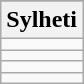<table class="wikitable">
<tr>
</tr>
<tr>
<th>Sylheti</th>
</tr>
<tr>
<td></td>
</tr>
<tr>
<td></td>
</tr>
<tr>
<td></td>
</tr>
<tr>
<td></td>
</tr>
</table>
